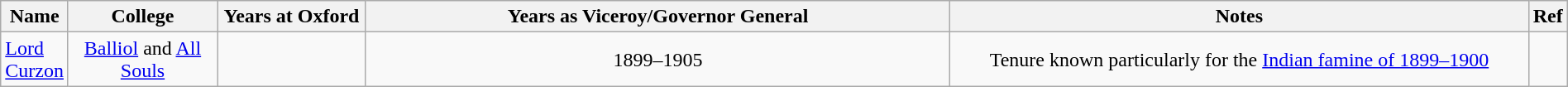<table class="wikitable sortable" style="width:100%; text-align:center;">
<tr>
<th width="*">Name</th>
<th width="10%">College</th>
<th width="10%">Years at Oxford</th>
<th width="40%">Years as Viceroy/Governor General</th>
<th width="40%">Notes</th>
<th width="*">Ref</th>
</tr>
<tr>
<td style="text-align:left;"><a href='#'>Lord Curzon</a></td>
<td><a href='#'>Balliol</a> and <a href='#'>All Souls</a></td>
<td></td>
<td>1899–1905</td>
<td>Tenure known particularly for the <a href='#'>Indian famine of 1899–1900</a></td>
<td></td>
</tr>
</table>
